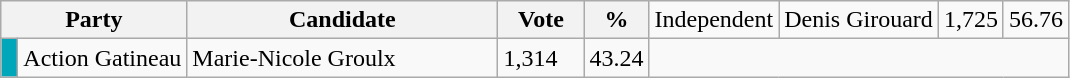<table class="wikitable">
<tr>
<th bgcolor="#DDDDFF" width="100px" colspan="2">Party</th>
<th bgcolor="#DDDDFF" width="200px">Candidate</th>
<th bgcolor="#DDDDFF" width="50px">Vote</th>
<th bgcolor="#DDDDFF" width="30px">%<br></th>
<td>Independent</td>
<td>Denis Girouard</td>
<td>1,725</td>
<td>56.76</td>
</tr>
<tr>
<td bgcolor=#00a7ba> </td>
<td>Action Gatineau</td>
<td>Marie-Nicole Groulx</td>
<td>1,314</td>
<td>43.24</td>
</tr>
</table>
